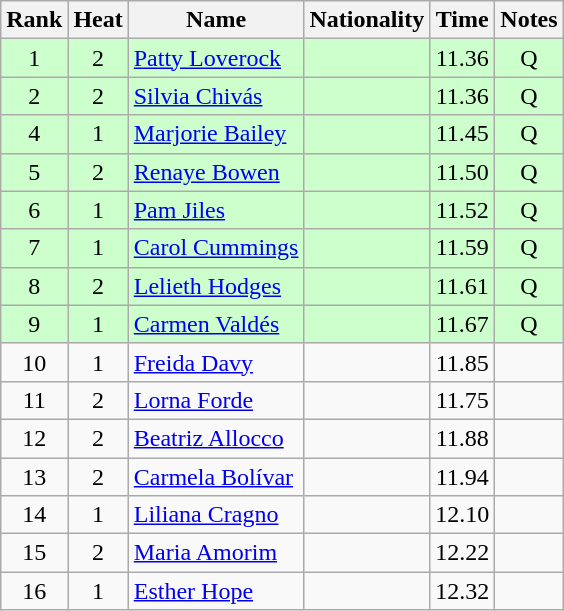<table class="wikitable sortable" style="text-align:center">
<tr>
<th>Rank</th>
<th>Heat</th>
<th>Name</th>
<th>Nationality</th>
<th>Time</th>
<th>Notes</th>
</tr>
<tr bgcolor=ccffcc>
<td>1</td>
<td>2</td>
<td align=left><a href='#'>Patty Loverock</a></td>
<td align=left></td>
<td>11.36</td>
<td>Q</td>
</tr>
<tr bgcolor=ccffcc>
<td>2</td>
<td>2</td>
<td align=left><a href='#'>Silvia Chivás</a></td>
<td align=left></td>
<td>11.36</td>
<td>Q</td>
</tr>
<tr bgcolor=ccffcc>
<td>4</td>
<td>1</td>
<td align=left><a href='#'>Marjorie Bailey</a></td>
<td align=left></td>
<td>11.45</td>
<td>Q</td>
</tr>
<tr bgcolor=ccffcc>
<td>5</td>
<td>2</td>
<td align=left><a href='#'>Renaye Bowen</a></td>
<td align=left></td>
<td>11.50</td>
<td>Q</td>
</tr>
<tr bgcolor=ccffcc>
<td>6</td>
<td>1</td>
<td align=left><a href='#'>Pam Jiles</a></td>
<td align=left></td>
<td>11.52</td>
<td>Q</td>
</tr>
<tr bgcolor=ccffcc>
<td>7</td>
<td>1</td>
<td align=left><a href='#'>Carol Cummings</a></td>
<td align=left></td>
<td>11.59</td>
<td>Q</td>
</tr>
<tr bgcolor=ccffcc>
<td>8</td>
<td>2</td>
<td align=left><a href='#'>Lelieth Hodges</a></td>
<td align=left></td>
<td>11.61</td>
<td>Q</td>
</tr>
<tr bgcolor=ccffcc>
<td>9</td>
<td>1</td>
<td align=left><a href='#'>Carmen Valdés</a></td>
<td align=left></td>
<td>11.67</td>
<td>Q</td>
</tr>
<tr>
<td>10</td>
<td>1</td>
<td align=left><a href='#'>Freida Davy</a></td>
<td align=left></td>
<td>11.85</td>
<td></td>
</tr>
<tr>
<td>11</td>
<td>2</td>
<td align=left><a href='#'>Lorna Forde</a></td>
<td align=left></td>
<td>11.75</td>
<td></td>
</tr>
<tr>
<td>12</td>
<td>2</td>
<td align=left><a href='#'>Beatriz Allocco</a></td>
<td align=left></td>
<td>11.88</td>
<td></td>
</tr>
<tr>
<td>13</td>
<td>2</td>
<td align=left><a href='#'>Carmela Bolívar</a></td>
<td align=left></td>
<td>11.94</td>
<td></td>
</tr>
<tr>
<td>14</td>
<td>1</td>
<td align=left><a href='#'>Liliana Cragno</a></td>
<td align=left></td>
<td>12.10</td>
<td></td>
</tr>
<tr>
<td>15</td>
<td>2</td>
<td align=left><a href='#'>Maria Amorim</a></td>
<td align=left></td>
<td>12.22</td>
<td></td>
</tr>
<tr>
<td>16</td>
<td>1</td>
<td align=left><a href='#'>Esther Hope</a></td>
<td align=left></td>
<td>12.32</td>
<td></td>
</tr>
</table>
